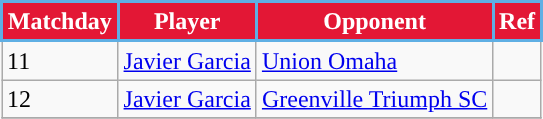<table class=wikitable>
<tr>
<th style="background:#E31735; color:#FFFFFF; border:2px solid #5FAFE4;">Matchday</th>
<th style="background:#E31735; color:#FFFFFF; border:2px solid #5FAFE4;">Player</th>
<th style="background:#E31735; color:#FFFFFF; border:2px solid #5FAFE4;">Opponent</th>
<th style="background:#E31735; color:#FFFFFF; border:2px solid #5FAFE4;">Ref</th>
</tr>
<tr>
<td>11</td>
<td> <a href='#'>Javier Garcia</a></td>
<td><a href='#'>Union Omaha</a></td>
<td></td>
</tr>
<tr>
<td>12</td>
<td> <a href='#'>Javier Garcia</a></td>
<td><a href='#'>Greenville Triumph SC</a></td>
<td></td>
</tr>
<tr>
</tr>
</table>
